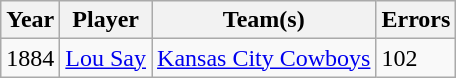<table class="wikitable sortable">
<tr>
<th>Year</th>
<th>Player</th>
<th>Team(s)</th>
<th>Errors</th>
</tr>
<tr>
<td>1884</td>
<td><a href='#'>Lou Say</a></td>
<td><a href='#'>Kansas City Cowboys</a></td>
<td>102</td>
</tr>
</table>
